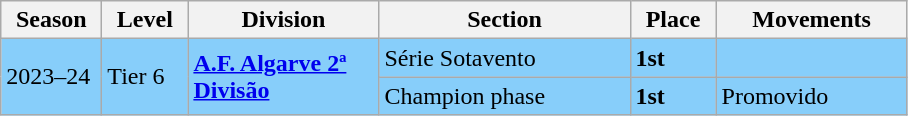<table class="wikitable" style="text-align: left;">
<tr>
<th style="width: 60px;"><strong>Season</strong></th>
<th style="width: 50px;"><strong>Level</strong></th>
<th style="width: 120px;"><strong>Division</strong></th>
<th style="width: 160px;"><strong>Section</strong></th>
<th style="width: 50px;"><strong>Place</strong></th>
<th style="width: 120px;"><strong>Movements</strong></th>
</tr>
<tr>
<td rowspan=2 style="background:#87CEFA;">2023–24</td>
<td rowspan=2 style="background:#87CEFA;">Tier 6</td>
<td rowspan=2 style="background:#87CEFA;"><strong><a href='#'>A.F. Algarve 2ª Divisão</a></strong></td>
<td style="background:#87CEFA;">Série Sotavento</td>
<td style="background:#87CEFA;"><strong>1st</strong></td>
<td style="background:#87CEFA;"></td>
</tr>
<tr>
<td style="background:#87CEFA;">Champion phase</td>
<td style="background:#87CEFA;"><strong>1st</strong></td>
<td style="background:#87CEFA;">Promovido</td>
</tr>
</table>
